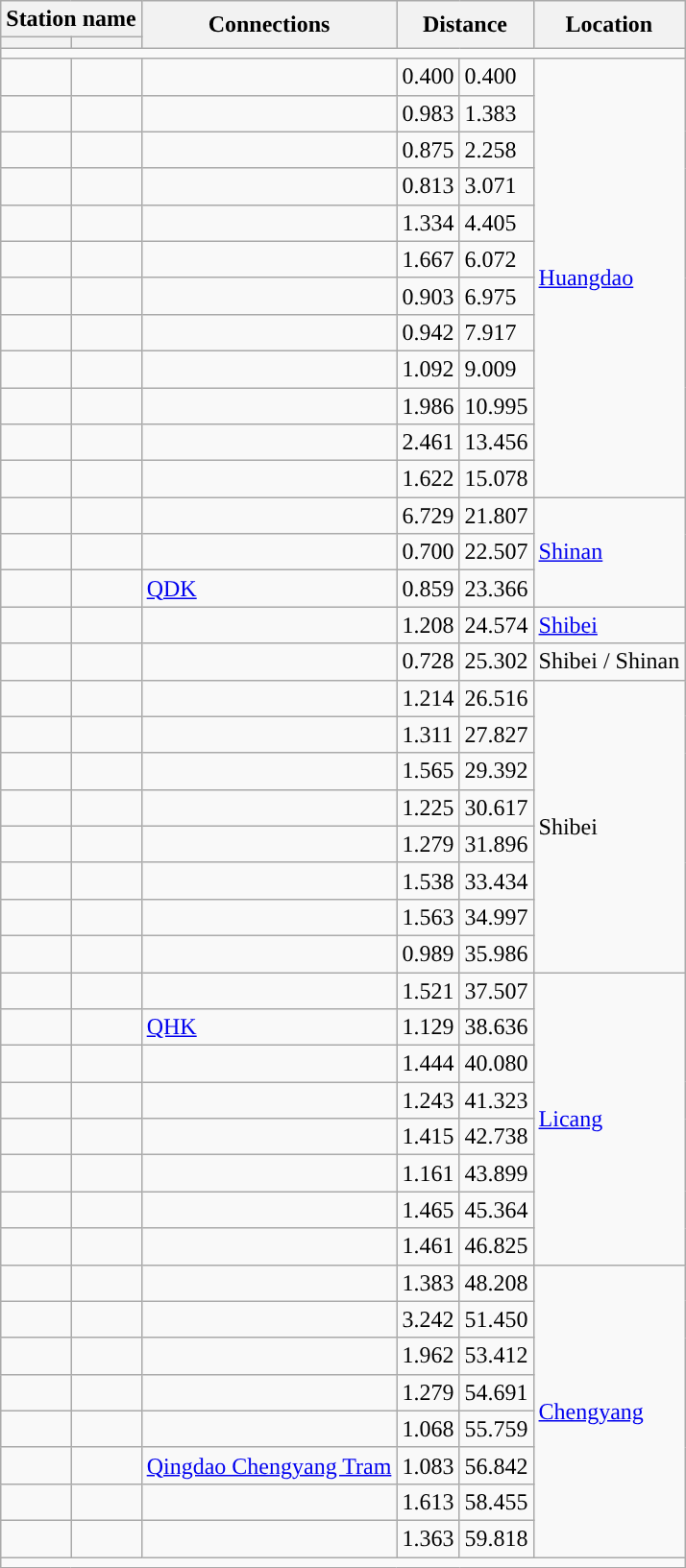<table class="wikitable">
<tr>
<th colspan=2>Station name</th>
<th rowspan=2>Connections</th>
<th colspan="2" rowspan="2">Distance<br></th>
<th rowspan=2>Location</th>
</tr>
<tr>
<th></th>
<th></th>
</tr>
<tr style="background:#">
<td colspan = "6"></td>
</tr>
<tr>
<td></td>
<td></td>
<td></td>
<td>0.400</td>
<td>0.400</td>
<td rowspan="12"><a href='#'>Huangdao</a></td>
</tr>
<tr>
<td></td>
<td></td>
<td></td>
<td>0.983</td>
<td>1.383</td>
</tr>
<tr>
<td></td>
<td></td>
<td></td>
<td>0.875</td>
<td>2.258</td>
</tr>
<tr>
<td></td>
<td></td>
<td></td>
<td>0.813</td>
<td>3.071</td>
</tr>
<tr>
<td></td>
<td></td>
<td></td>
<td>1.334</td>
<td>4.405</td>
</tr>
<tr>
<td></td>
<td></td>
<td></td>
<td>1.667</td>
<td>6.072</td>
</tr>
<tr>
<td></td>
<td></td>
<td></td>
<td>0.903</td>
<td>6.975</td>
</tr>
<tr>
<td></td>
<td></td>
<td></td>
<td>0.942</td>
<td>7.917</td>
</tr>
<tr>
<td></td>
<td></td>
<td></td>
<td>1.092</td>
<td>9.009</td>
</tr>
<tr>
<td></td>
<td></td>
<td></td>
<td>1.986</td>
<td>10.995</td>
</tr>
<tr>
<td></td>
<td></td>
<td></td>
<td>2.461</td>
<td>13.456</td>
</tr>
<tr>
<td></td>
<td></td>
<td></td>
<td>1.622</td>
<td>15.078</td>
</tr>
<tr>
<td></td>
<td></td>
<td></td>
<td>6.729</td>
<td>21.807</td>
<td rowspan="3"><a href='#'>Shinan</a></td>
</tr>
<tr>
<td></td>
<td></td>
<td></td>
<td>0.700</td>
<td>22.507</td>
</tr>
<tr>
<td></td>
<td></td>
<td>  <a href='#'>QDK</a></td>
<td>0.859</td>
<td>23.366</td>
</tr>
<tr>
<td></td>
<td></td>
<td></td>
<td>1.208</td>
<td>24.574</td>
<td><a href='#'>Shibei</a></td>
</tr>
<tr>
<td></td>
<td></td>
<td></td>
<td>0.728</td>
<td>25.302</td>
<td>Shibei / Shinan</td>
</tr>
<tr>
<td></td>
<td></td>
<td></td>
<td>1.214</td>
<td>26.516</td>
<td rowspan="8">Shibei</td>
</tr>
<tr>
<td></td>
<td></td>
<td></td>
<td>1.311</td>
<td>27.827</td>
</tr>
<tr>
<td></td>
<td></td>
<td></td>
<td>1.565</td>
<td>29.392</td>
</tr>
<tr>
<td></td>
<td></td>
<td></td>
<td>1.225</td>
<td>30.617</td>
</tr>
<tr>
<td></td>
<td></td>
<td></td>
<td>1.279</td>
<td>31.896</td>
</tr>
<tr>
<td></td>
<td></td>
<td></td>
<td>1.538</td>
<td>33.434</td>
</tr>
<tr>
<td></td>
<td></td>
<td></td>
<td>1.563</td>
<td>34.997</td>
</tr>
<tr>
<td></td>
<td></td>
<td></td>
<td>0.989</td>
<td>35.986</td>
</tr>
<tr>
<td></td>
<td></td>
<td></td>
<td>1.521</td>
<td>37.507</td>
<td rowspan="8"><a href='#'>Licang</a></td>
</tr>
<tr>
<td></td>
<td></td>
<td>    <a href='#'>QHK</a></td>
<td>1.129</td>
<td>38.636</td>
</tr>
<tr>
<td></td>
<td></td>
<td></td>
<td>1.444</td>
<td>40.080</td>
</tr>
<tr>
<td></td>
<td></td>
<td></td>
<td>1.243</td>
<td>41.323</td>
</tr>
<tr>
<td></td>
<td></td>
<td> </td>
<td>1.415</td>
<td>42.738</td>
</tr>
<tr>
<td></td>
<td></td>
<td></td>
<td>1.161</td>
<td>43.899</td>
</tr>
<tr>
<td></td>
<td></td>
<td></td>
<td>1.465</td>
<td>45.364</td>
</tr>
<tr>
<td></td>
<td></td>
<td></td>
<td>1.461</td>
<td>46.825</td>
</tr>
<tr>
<td></td>
<td></td>
<td></td>
<td>1.383</td>
<td>48.208</td>
<td rowspan="8"><a href='#'>Chengyang</a></td>
</tr>
<tr>
<td></td>
<td></td>
<td></td>
<td>3.242</td>
<td>51.450</td>
</tr>
<tr>
<td></td>
<td></td>
<td></td>
<td>1.962</td>
<td>53.412</td>
</tr>
<tr>
<td></td>
<td></td>
<td></td>
<td>1.279</td>
<td>54.691</td>
</tr>
<tr>
<td></td>
<td></td>
<td></td>
<td>1.068</td>
<td>55.759</td>
</tr>
<tr>
<td></td>
<td></td>
<td> <a href='#'>Qingdao Chengyang Tram</a></td>
<td>1.083</td>
<td>56.842</td>
</tr>
<tr>
<td></td>
<td></td>
<td></td>
<td>1.613</td>
<td>58.455</td>
</tr>
<tr>
<td></td>
<td></td>
<td></td>
<td>1.363</td>
<td>59.818</td>
</tr>
<tr style="background:#">
<td colspan = "6"></td>
</tr>
</table>
